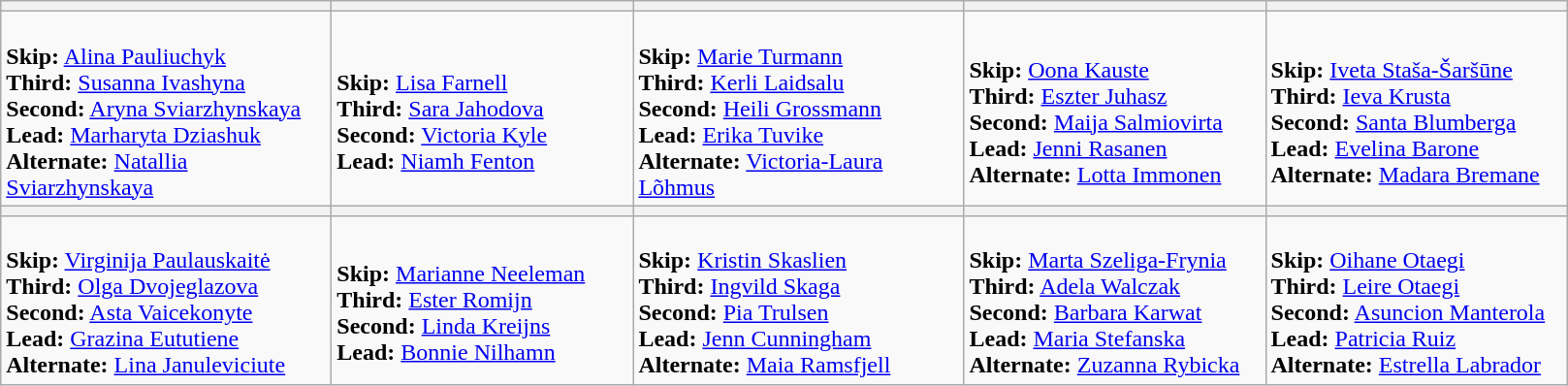<table class="wikitable">
<tr>
<th width=220></th>
<th width=200></th>
<th width=220></th>
<th width=200></th>
<th width=200></th>
</tr>
<tr>
<td><br><strong>Skip:</strong> <a href='#'>Alina Pauliuchyk</a><br>
<strong>Third:</strong> <a href='#'>Susanna Ivashyna</a><br>
<strong>Second:</strong> <a href='#'>Aryna Sviarzhynskaya</a><br>
<strong>Lead:</strong> <a href='#'>Marharyta Dziashuk</a><br>
<strong>Alternate:</strong> <a href='#'>Natallia Sviarzhynskaya</a></td>
<td><br><strong>Skip:</strong> <a href='#'>Lisa Farnell</a><br>
<strong>Third:</strong> <a href='#'>Sara Jahodova</a><br>
<strong>Second:</strong> <a href='#'>Victoria Kyle</a><br>
<strong>Lead:</strong> <a href='#'>Niamh Fenton</a></td>
<td><br><strong>Skip:</strong> <a href='#'>Marie Turmann</a><br>
<strong>Third:</strong> <a href='#'>Kerli Laidsalu</a><br>
<strong>Second:</strong> <a href='#'>Heili Grossmann</a><br>
<strong>Lead:</strong> <a href='#'>Erika Tuvike</a><br>
<strong>Alternate:</strong> <a href='#'>Victoria-Laura Lõhmus</a></td>
<td><br><strong>Skip:</strong> <a href='#'>Oona Kauste</a><br>
<strong>Third:</strong> <a href='#'>Eszter Juhasz</a><br>
<strong>Second:</strong> <a href='#'>Maija Salmiovirta</a><br>
<strong>Lead:</strong> <a href='#'>Jenni Rasanen</a><br>
<strong>Alternate:</strong> <a href='#'>Lotta Immonen</a></td>
<td><br><strong>Skip:</strong> <a href='#'>Iveta Staša-Šaršūne</a><br>
<strong>Third:</strong> <a href='#'>Ieva Krusta</a><br>
<strong>Second:</strong> <a href='#'>Santa Blumberga</a><br>
<strong>Lead:</strong> <a href='#'>Evelina Barone</a><br>
<strong>Alternate:</strong> <a href='#'>Madara Bremane</a></td>
</tr>
<tr>
<th width=200></th>
<th width=200></th>
<th width=200></th>
<th width=200></th>
<th width=200></th>
</tr>
<tr>
<td><br><strong>Skip:</strong> <a href='#'>Virginija Paulauskaitė</a><br>
<strong>Third:</strong> <a href='#'>Olga Dvojeglazova</a><br>
<strong>Second:</strong> <a href='#'>Asta Vaicekonyte</a><br>
<strong>Lead:</strong> <a href='#'>Grazina Eututiene</a><br>
<strong>Alternate:</strong> <a href='#'>Lina Januleviciute</a></td>
<td><br><strong>Skip:</strong> <a href='#'>Marianne Neeleman</a><br>
<strong>Third:</strong> <a href='#'>Ester Romijn</a><br>
<strong>Second:</strong> <a href='#'>Linda Kreijns</a><br>
<strong>Lead:</strong> <a href='#'>Bonnie Nilhamn</a></td>
<td><br><strong>Skip:</strong> <a href='#'>Kristin Skaslien</a><br>
<strong>Third:</strong> <a href='#'>Ingvild Skaga</a><br>
<strong>Second:</strong> <a href='#'>Pia Trulsen</a><br>
<strong>Lead:</strong> <a href='#'>Jenn Cunningham</a><br>
<strong>Alternate:</strong> <a href='#'>Maia Ramsfjell</a></td>
<td><br><strong>Skip:</strong> <a href='#'>Marta Szeliga-Frynia</a><br>
<strong>Third:</strong> <a href='#'>Adela Walczak</a><br>
<strong>Second:</strong> <a href='#'>Barbara Karwat</a><br>
<strong>Lead:</strong> <a href='#'>Maria Stefanska</a><br>
<strong>Alternate:</strong> <a href='#'>Zuzanna Rybicka</a></td>
<td><br><strong>Skip:</strong> <a href='#'>Oihane Otaegi</a><br>
<strong>Third:</strong> <a href='#'>Leire Otaegi</a><br>
<strong>Second:</strong> <a href='#'>Asuncion Manterola</a><br>
<strong>Lead:</strong> <a href='#'>Patricia Ruiz</a><br>
<strong>Alternate:</strong> <a href='#'>Estrella Labrador</a></td>
</tr>
</table>
